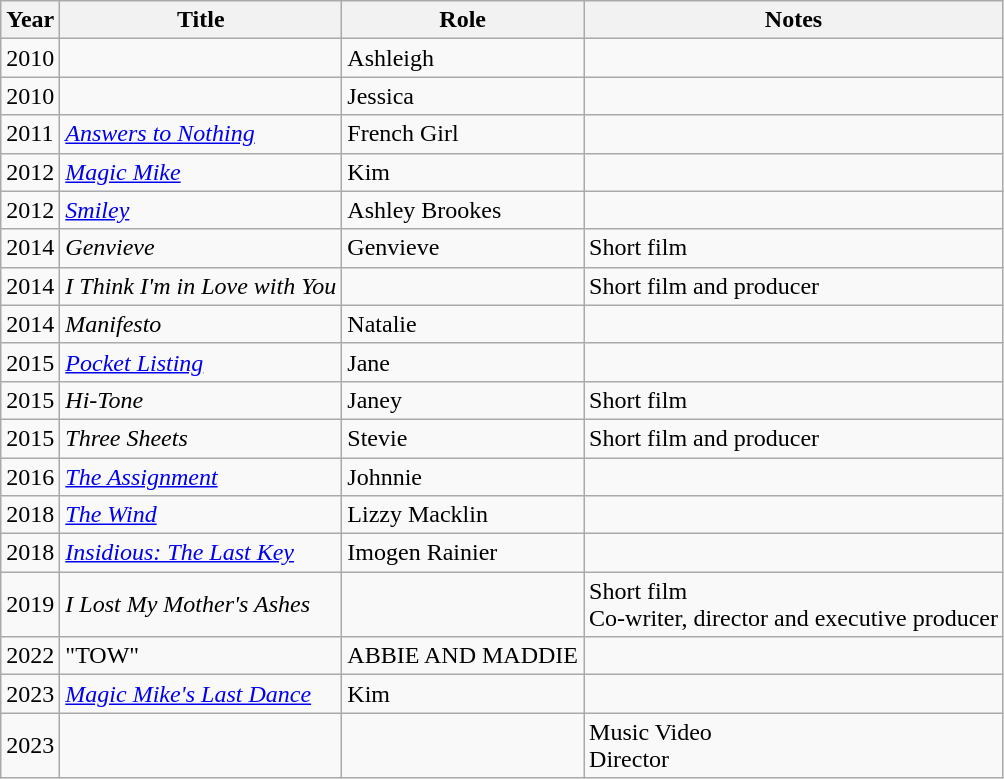<table class="wikitable sortable">
<tr>
<th>Year</th>
<th>Title</th>
<th>Role</th>
<th class="unsortable">Notes</th>
</tr>
<tr>
<td>2010</td>
<td><em></em></td>
<td>Ashleigh</td>
<td></td>
</tr>
<tr>
<td>2010</td>
<td><em></em></td>
<td>Jessica</td>
<td></td>
</tr>
<tr>
<td>2011</td>
<td><em><a href='#'>Answers to Nothing</a></em></td>
<td>French Girl</td>
<td></td>
</tr>
<tr>
<td>2012</td>
<td><em><a href='#'>Magic Mike</a></em></td>
<td>Kim</td>
<td></td>
</tr>
<tr>
<td>2012</td>
<td><em><a href='#'>Smiley</a></em></td>
<td>Ashley Brookes</td>
<td></td>
</tr>
<tr>
<td>2014</td>
<td><em>Genvieve</em></td>
<td>Genvieve</td>
<td>Short film</td>
</tr>
<tr>
<td>2014</td>
<td><em>I Think I'm in Love with You</em></td>
<td></td>
<td>Short film and producer</td>
</tr>
<tr>
<td>2014</td>
<td><em>Manifesto</em></td>
<td>Natalie</td>
<td></td>
</tr>
<tr>
<td>2015</td>
<td><em><a href='#'>Pocket Listing</a></em></td>
<td>Jane</td>
<td></td>
</tr>
<tr>
<td>2015</td>
<td><em>Hi-Tone</em></td>
<td>Janey</td>
<td>Short film</td>
</tr>
<tr>
<td>2015</td>
<td><em>Three Sheets</em></td>
<td>Stevie</td>
<td>Short film and producer</td>
</tr>
<tr>
<td>2016</td>
<td><em><a href='#'>The Assignment</a></em></td>
<td>Johnnie</td>
<td></td>
</tr>
<tr>
<td>2018</td>
<td><em><a href='#'>The Wind</a></em></td>
<td>Lizzy Macklin</td>
<td></td>
</tr>
<tr>
<td>2018</td>
<td><em><a href='#'>Insidious: The Last Key</a></em></td>
<td>Imogen Rainier</td>
<td></td>
</tr>
<tr>
<td>2019</td>
<td><em>I Lost My Mother's Ashes</em></td>
<td></td>
<td>Short film<br>Co-writer, director and executive producer</td>
</tr>
<tr>
<td>2022</td>
<td>"TOW"</td>
<td>ABBIE AND MADDIE</td>
<td></td>
</tr>
<tr>
<td>2023</td>
<td><em><a href='#'>Magic Mike's Last Dance</a></em></td>
<td>Kim</td>
<td></td>
</tr>
<tr>
<td>2023</td>
<td></td>
<td></td>
<td>Music Video<br>Director</td>
</tr>
</table>
